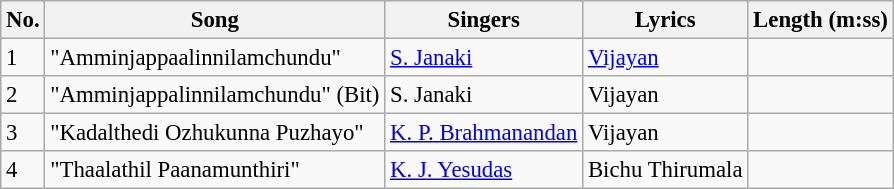<table class="wikitable" style="font-size:95%;">
<tr>
<th>No.</th>
<th>Song</th>
<th>Singers</th>
<th>Lyrics</th>
<th>Length (m:ss)</th>
</tr>
<tr>
<td>1</td>
<td>"Amminjappaalinnilamchundu"</td>
<td><a href='#'>S. Janaki</a></td>
<td><a href='#'>Vijayan</a></td>
<td></td>
</tr>
<tr>
<td>2</td>
<td>"Amminjappalinnilamchundu" (Bit)</td>
<td>S. Janaki</td>
<td>Vijayan</td>
<td></td>
</tr>
<tr>
<td>3</td>
<td>"Kadalthedi Ozhukunna Puzhayo"</td>
<td><a href='#'>K. P. Brahmanandan</a></td>
<td>Vijayan</td>
<td></td>
</tr>
<tr>
<td>4</td>
<td>"Thaalathil Paanamunthiri"</td>
<td><a href='#'>K. J. Yesudas</a></td>
<td>Bichu Thirumala</td>
<td></td>
</tr>
</table>
